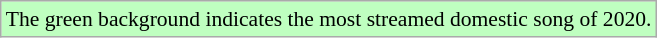<table class="wikitable" style="font-size:90%;">
<tr>
<td style="background-color:#BFFFC0">The green background indicates the most streamed domestic song of 2020.</td>
</tr>
</table>
